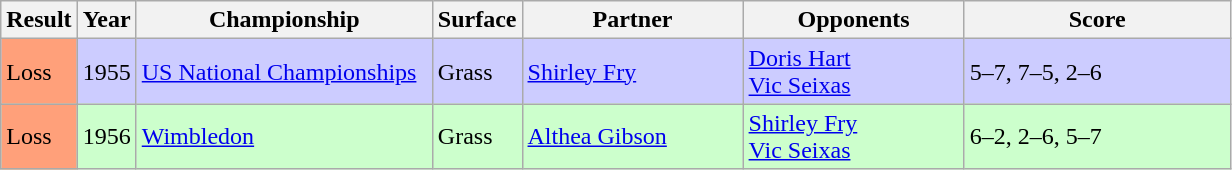<table class="sortable wikitable">
<tr>
<th style="width:40px">Result</th>
<th style="width:30px">Year</th>
<th style="width:190px">Championship</th>
<th style="width:50px">Surface</th>
<th style="width:140px">Partner</th>
<th style="width:140px">Opponents</th>
<th style="width:170px" class="unsortable">Score</th>
</tr>
<tr style="background:#ccf;">
<td style="background:#ffa07a;">Loss</td>
<td>1955</td>
<td><a href='#'>US National Championships</a></td>
<td>Grass</td>
<td> <a href='#'>Shirley Fry</a></td>
<td> <a href='#'>Doris Hart</a> <br>  <a href='#'>Vic Seixas</a></td>
<td>5–7, 7–5, 2–6</td>
</tr>
<tr style="background:#cfc;">
<td style="background:#ffa07a;">Loss</td>
<td>1956</td>
<td><a href='#'>Wimbledon</a></td>
<td>Grass</td>
<td> <a href='#'>Althea Gibson</a></td>
<td> <a href='#'>Shirley Fry</a> <br>  <a href='#'>Vic Seixas</a></td>
<td>6–2, 2–6, 5–7</td>
</tr>
</table>
